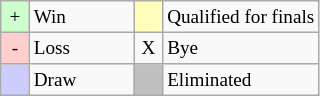<table class=wikitable style=font-size:80%>
<tr>
<td style="background:#CCFFCC; width:1em" align=center>+</td>
<td style=width:5em>Win</td>
<td style="background:#FFFFBB; width:1em"></td>
<td>Qualified for finals</td>
</tr>
<tr>
<td style="background:#FFCFCF; width:1em" align=center>-</td>
<td style=width:5em>Loss</td>
<td align=center>X</td>
<td>Bye</td>
</tr>
<tr>
<td style="background:#CCCCFF; width:1em"></td>
<td style=width:5em>Draw</td>
<td style="background:#C0C0C0; width:1em"></td>
<td>Eliminated</td>
</tr>
</table>
